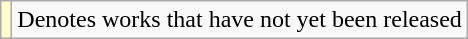<table class="wikitable">
<tr>
<td style="background:#FFFFCC;"></td>
<td>Denotes works that have not yet been released</td>
</tr>
</table>
